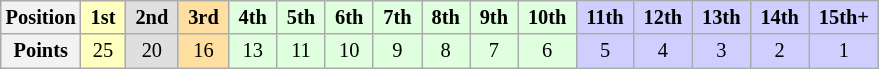<table class="wikitable" style="font-size:85%; text-align:center">
<tr>
<th>Position</th>
<td style="background:#ffffbf;"> <strong>1st</strong> </td>
<td style="background:#dfdfdf;"> <strong>2nd</strong> </td>
<td style="background:#ffdf9f;"> <strong>3rd</strong> </td>
<td style="background:#dfffdf;"> <strong>4th</strong> </td>
<td style="background:#dfffdf;"> <strong>5th</strong> </td>
<td style="background:#dfffdf;"> <strong>6th</strong> </td>
<td style="background:#dfffdf;"> <strong>7th</strong> </td>
<td style="background:#dfffdf;"> <strong>8th</strong> </td>
<td style="background:#dfffdf;"> <strong>9th</strong> </td>
<td style="background:#dfffdf;"> <strong>10th</strong> </td>
<td style="background:#cfcfff;"> <strong>11th</strong> </td>
<td style="background:#cfcfff;"> <strong>12th</strong> </td>
<td style="background:#cfcfff;"> <strong>13th</strong> </td>
<td style="background:#cfcfff;"> <strong>14th</strong> </td>
<td style="background:#cfcfff;"> <strong>15th+</strong> </td>
</tr>
<tr>
<th>Points</th>
<td style="background:#ffffbf;">25</td>
<td style="background:#dfdfdf;">20</td>
<td style="background:#ffdf9f;">16</td>
<td style="background:#dfffdf;">13</td>
<td style="background:#dfffdf;">11</td>
<td style="background:#dfffdf;">10</td>
<td style="background:#dfffdf;">9</td>
<td style="background:#dfffdf;">8</td>
<td style="background:#dfffdf;">7</td>
<td style="background:#dfffdf;">6</td>
<td style="background:#cfcfff;">5</td>
<td style="background:#cfcfff;">4</td>
<td style="background:#cfcfff;">3</td>
<td style="background:#cfcfff;">2</td>
<td style="background:#cfcfff;">1</td>
</tr>
</table>
